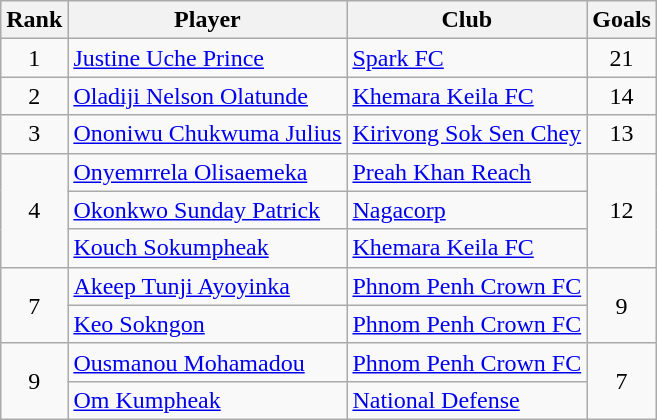<table class="wikitable" style="text-align:center">
<tr>
<th>Rank</th>
<th>Player</th>
<th>Club</th>
<th>Goals</th>
</tr>
<tr>
<td rowspan="1">1</td>
<td align="left"><a href='#'>Justine Uche Prince</a></td>
<td align="left"><a href='#'>Spark FC</a></td>
<td rowspan="1">21</td>
</tr>
<tr>
<td rowspan="1">2</td>
<td align="left"><a href='#'>Oladiji Nelson Olatunde</a></td>
<td align="left"><a href='#'>Khemara Keila FC</a></td>
<td rowspan="1">14</td>
</tr>
<tr>
<td rowspan="1">3</td>
<td align="left"><a href='#'>Ononiwu Chukwuma Julius</a></td>
<td align="left"><a href='#'>Kirivong Sok Sen Chey</a></td>
<td rowspan="1">13</td>
</tr>
<tr>
<td rowspan="3">4</td>
<td align="left"><a href='#'>Onyemrrela Olisaemeka</a></td>
<td align="left"><a href='#'>Preah Khan Reach</a></td>
<td rowspan="3">12</td>
</tr>
<tr>
<td align="left"><a href='#'>Okonkwo Sunday Patrick</a></td>
<td align="left"><a href='#'>Nagacorp</a></td>
</tr>
<tr>
<td align="left"><a href='#'>Kouch Sokumpheak</a></td>
<td align="left"><a href='#'>Khemara Keila FC</a></td>
</tr>
<tr>
<td rowspan="2">7</td>
<td align="left"><a href='#'>Akeep Tunji Ayoyinka</a></td>
<td align="left"><a href='#'>Phnom Penh Crown FC</a></td>
<td rowspan="2">9</td>
</tr>
<tr>
<td align="left"><a href='#'>Keo Sokngon</a></td>
<td align="left"><a href='#'>Phnom Penh Crown FC</a></td>
</tr>
<tr>
<td rowspan="2">9</td>
<td align="left"><a href='#'>Ousmanou Mohamadou</a></td>
<td align="left"><a href='#'>Phnom Penh Crown FC</a></td>
<td rowspan="2">7</td>
</tr>
<tr>
<td align="left"><a href='#'>Om Kumpheak</a></td>
<td align="left"><a href='#'>National Defense</a></td>
</tr>
</table>
